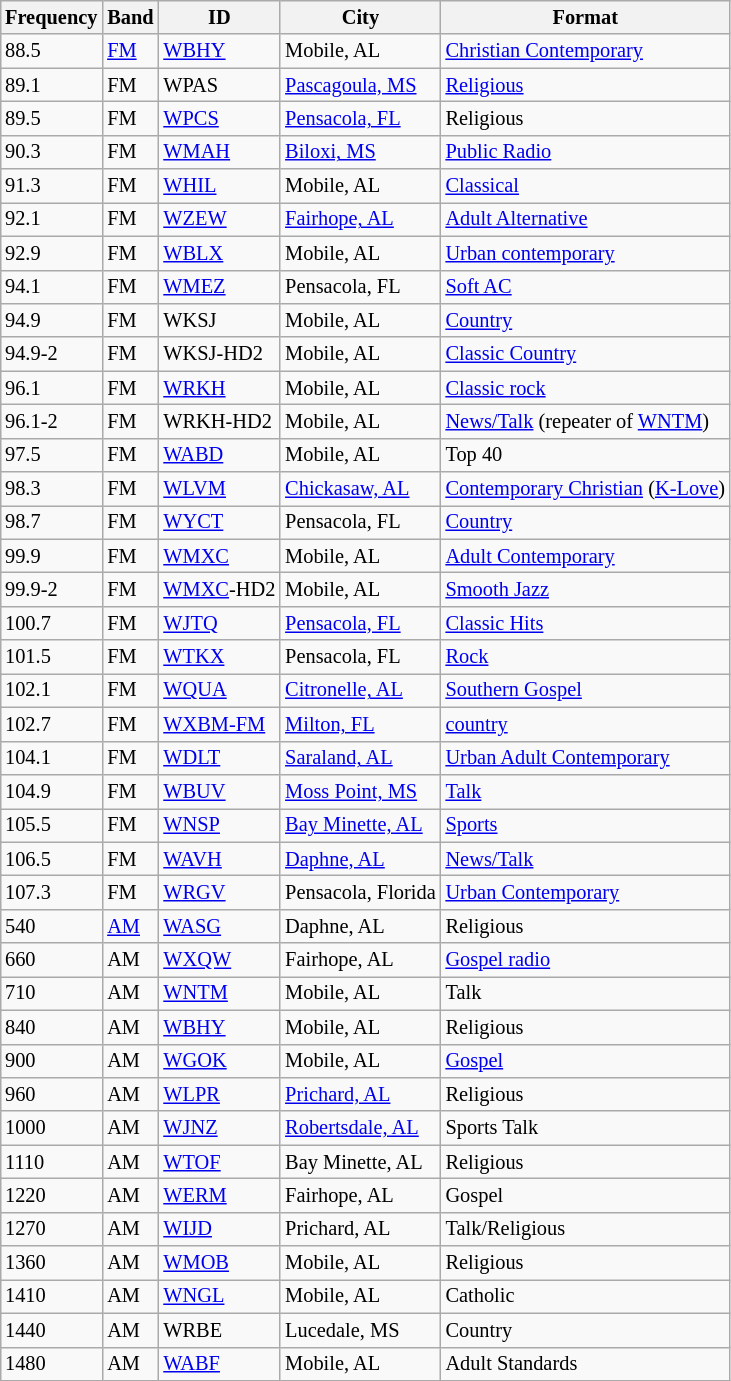<table class="wikitable sortable" style="font-size: 85%; clear: right; margin: 0 0 1em 1em;">
<tr>
<th>Frequency</th>
<th>Band</th>
<th>ID</th>
<th>City</th>
<th>Format</th>
</tr>
<tr>
<td>88.5</td>
<td><a href='#'>FM</a></td>
<td><a href='#'>WBHY</a></td>
<td>Mobile, AL</td>
<td><a href='#'>Christian Contemporary</a></td>
</tr>
<tr>
<td>89.1</td>
<td>FM</td>
<td>WPAS</td>
<td><a href='#'>Pascagoula, MS</a></td>
<td><a href='#'>Religious</a></td>
</tr>
<tr>
<td>89.5</td>
<td>FM</td>
<td><a href='#'>WPCS</a></td>
<td><a href='#'>Pensacola, FL</a></td>
<td>Religious</td>
</tr>
<tr>
<td>90.3</td>
<td>FM</td>
<td><a href='#'>WMAH</a></td>
<td><a href='#'>Biloxi, MS</a></td>
<td><a href='#'>Public Radio</a></td>
</tr>
<tr>
<td>91.3</td>
<td>FM</td>
<td><a href='#'>WHIL</a></td>
<td>Mobile, AL</td>
<td><a href='#'>Classical</a></td>
</tr>
<tr>
<td>92.1</td>
<td>FM</td>
<td><a href='#'>WZEW</a></td>
<td><a href='#'>Fairhope, AL</a></td>
<td><a href='#'>Adult Alternative</a></td>
</tr>
<tr>
<td>92.9</td>
<td>FM</td>
<td><a href='#'>WBLX</a></td>
<td>Mobile, AL</td>
<td><a href='#'>Urban contemporary</a></td>
</tr>
<tr>
<td>94.1</td>
<td>FM</td>
<td><a href='#'>WMEZ</a></td>
<td>Pensacola, FL</td>
<td><a href='#'>Soft AC</a></td>
</tr>
<tr>
<td>94.9</td>
<td>FM</td>
<td>WKSJ</td>
<td>Mobile, AL</td>
<td><a href='#'>Country</a></td>
</tr>
<tr>
<td>94.9-2</td>
<td>FM</td>
<td>WKSJ-HD2</td>
<td>Mobile, AL</td>
<td><a href='#'>Classic Country</a></td>
</tr>
<tr>
<td>96.1</td>
<td>FM</td>
<td><a href='#'>WRKH</a></td>
<td>Mobile, AL</td>
<td><a href='#'>Classic rock</a></td>
</tr>
<tr>
<td>96.1-2</td>
<td>FM</td>
<td>WRKH-HD2</td>
<td>Mobile, AL</td>
<td><a href='#'>News/Talk</a> (repeater of <a href='#'>WNTM</a>)</td>
</tr>
<tr>
<td>97.5</td>
<td>FM</td>
<td><a href='#'>WABD</a></td>
<td>Mobile, AL</td>
<td>Top 40</td>
</tr>
<tr>
<td>98.3</td>
<td>FM</td>
<td><a href='#'>WLVM</a></td>
<td><a href='#'>Chickasaw, AL</a></td>
<td><a href='#'>Contemporary Christian</a> (<a href='#'>K-Love</a>)</td>
</tr>
<tr>
<td>98.7</td>
<td>FM</td>
<td><a href='#'>WYCT</a></td>
<td>Pensacola, FL</td>
<td><a href='#'>Country</a></td>
</tr>
<tr>
<td>99.9</td>
<td>FM</td>
<td><a href='#'>WMXC</a></td>
<td>Mobile, AL</td>
<td><a href='#'>Adult Contemporary</a></td>
</tr>
<tr>
<td>99.9-2</td>
<td>FM</td>
<td><a href='#'>WMXC</a>-HD2</td>
<td>Mobile, AL</td>
<td><a href='#'>Smooth Jazz</a></td>
</tr>
<tr>
<td>100.7</td>
<td>FM</td>
<td><a href='#'>WJTQ</a></td>
<td><a href='#'>Pensacola, FL</a></td>
<td><a href='#'>Classic Hits</a></td>
</tr>
<tr>
<td>101.5</td>
<td>FM</td>
<td><a href='#'>WTKX</a></td>
<td>Pensacola, FL</td>
<td><a href='#'>Rock</a></td>
</tr>
<tr>
<td>102.1</td>
<td>FM</td>
<td><a href='#'>WQUA</a></td>
<td><a href='#'>Citronelle, AL</a></td>
<td><a href='#'>Southern Gospel</a></td>
</tr>
<tr>
<td>102.7</td>
<td>FM</td>
<td><a href='#'>WXBM-FM</a></td>
<td><a href='#'>Milton, FL</a></td>
<td><a href='#'>country</a></td>
</tr>
<tr>
<td>104.1</td>
<td>FM</td>
<td><a href='#'>WDLT</a></td>
<td><a href='#'>Saraland, AL</a></td>
<td><a href='#'>Urban Adult Contemporary</a></td>
</tr>
<tr>
<td>104.9</td>
<td>FM</td>
<td><a href='#'>WBUV</a></td>
<td><a href='#'>Moss Point, MS</a></td>
<td><a href='#'>Talk</a></td>
</tr>
<tr>
<td>105.5</td>
<td>FM</td>
<td><a href='#'>WNSP</a></td>
<td><a href='#'>Bay Minette, AL</a></td>
<td><a href='#'>Sports</a></td>
</tr>
<tr>
<td>106.5</td>
<td>FM</td>
<td><a href='#'>WAVH</a></td>
<td><a href='#'>Daphne, AL</a></td>
<td><a href='#'>News/Talk</a></td>
</tr>
<tr>
<td>107.3</td>
<td>FM</td>
<td><a href='#'>WRGV</a></td>
<td>Pensacola, Florida</td>
<td><a href='#'>Urban Contemporary</a></td>
</tr>
<tr>
<td>540</td>
<td><a href='#'>AM</a></td>
<td><a href='#'>WASG</a></td>
<td>Daphne, AL</td>
<td>Religious</td>
</tr>
<tr>
<td>660</td>
<td>AM</td>
<td><a href='#'>WXQW</a></td>
<td>Fairhope, AL</td>
<td><a href='#'>Gospel radio</a></td>
</tr>
<tr>
<td>710</td>
<td>AM</td>
<td><a href='#'>WNTM</a></td>
<td>Mobile, AL</td>
<td>Talk</td>
</tr>
<tr>
<td>840</td>
<td>AM</td>
<td><a href='#'>WBHY</a></td>
<td>Mobile, AL</td>
<td>Religious</td>
</tr>
<tr>
<td>900</td>
<td>AM</td>
<td><a href='#'>WGOK</a></td>
<td>Mobile, AL</td>
<td><a href='#'>Gospel</a></td>
</tr>
<tr>
<td>960</td>
<td>AM</td>
<td><a href='#'>WLPR</a></td>
<td><a href='#'>Prichard, AL</a></td>
<td>Religious</td>
</tr>
<tr>
<td>1000</td>
<td>AM</td>
<td><a href='#'>WJNZ</a></td>
<td><a href='#'>Robertsdale, AL</a></td>
<td>Sports Talk</td>
</tr>
<tr>
<td>1110</td>
<td>AM</td>
<td><a href='#'>WTOF</a></td>
<td>Bay Minette, AL</td>
<td>Religious</td>
</tr>
<tr>
<td>1220</td>
<td>AM</td>
<td><a href='#'>WERM</a></td>
<td>Fairhope, AL</td>
<td>Gospel</td>
</tr>
<tr>
<td>1270</td>
<td>AM</td>
<td><a href='#'>WIJD</a></td>
<td>Prichard, AL</td>
<td>Talk/Religious</td>
</tr>
<tr>
<td>1360</td>
<td>AM</td>
<td><a href='#'>WMOB</a></td>
<td>Mobile, AL</td>
<td>Religious</td>
</tr>
<tr>
<td>1410</td>
<td>AM</td>
<td><a href='#'>WNGL</a></td>
<td>Mobile, AL</td>
<td>Catholic</td>
</tr>
<tr>
<td>1440</td>
<td>AM</td>
<td>WRBE</td>
<td>Lucedale, MS</td>
<td>Country</td>
</tr>
<tr>
<td>1480</td>
<td>AM</td>
<td><a href='#'>WABF</a></td>
<td>Mobile, AL</td>
<td>Adult Standards</td>
</tr>
</table>
